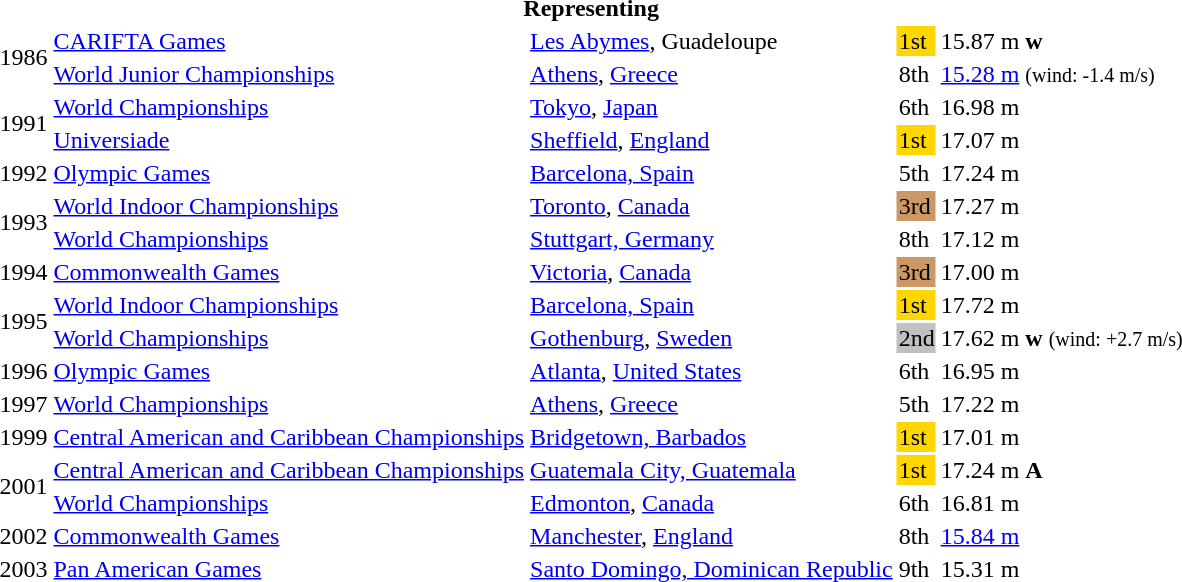<table>
<tr>
<th colspan="5">Representing </th>
</tr>
<tr>
<td rowspan=2>1986</td>
<td><a href='#'>CARIFTA Games</a></td>
<td><a href='#'>Les Abymes</a>, Guadeloupe</td>
<td bgcolor=gold>1st</td>
<td>15.87 m <strong>w</strong></td>
</tr>
<tr>
<td><a href='#'>World Junior Championships</a></td>
<td><a href='#'>Athens</a>, <a href='#'>Greece</a></td>
<td>8th</td>
<td><a href='#'>15.28 m</a> <small>(wind: -1.4 m/s)</small></td>
</tr>
<tr>
<td rowspan=2>1991</td>
<td><a href='#'>World Championships</a></td>
<td><a href='#'>Tokyo</a>, <a href='#'>Japan</a></td>
<td>6th</td>
<td>16.98 m</td>
</tr>
<tr>
<td><a href='#'>Universiade</a></td>
<td><a href='#'>Sheffield</a>, <a href='#'>England</a></td>
<td bgcolor="gold">1st</td>
<td>17.07 m</td>
</tr>
<tr>
<td>1992</td>
<td><a href='#'>Olympic Games</a></td>
<td><a href='#'>Barcelona, Spain</a></td>
<td>5th</td>
<td>17.24 m</td>
</tr>
<tr>
<td rowspan=2>1993</td>
<td><a href='#'>World Indoor Championships</a></td>
<td><a href='#'>Toronto</a>, <a href='#'>Canada</a></td>
<td bgcolor="CC9966">3rd</td>
<td>17.27 m</td>
</tr>
<tr>
<td><a href='#'>World Championships</a></td>
<td><a href='#'>Stuttgart, Germany</a></td>
<td>8th</td>
<td>17.12 m</td>
</tr>
<tr>
<td>1994</td>
<td><a href='#'>Commonwealth Games</a></td>
<td><a href='#'>Victoria</a>, <a href='#'>Canada</a></td>
<td bgcolor="CC9966">3rd</td>
<td>17.00 m</td>
</tr>
<tr>
<td rowspan=2>1995</td>
<td><a href='#'>World Indoor Championships</a></td>
<td><a href='#'>Barcelona, Spain</a></td>
<td bgcolor="gold">1st</td>
<td>17.72 m</td>
</tr>
<tr>
<td><a href='#'>World Championships</a></td>
<td><a href='#'>Gothenburg</a>, <a href='#'>Sweden</a></td>
<td bgcolor="silver">2nd</td>
<td>17.62 m <strong>w</strong> <small>(wind: +2.7 m/s)</small></td>
</tr>
<tr>
<td>1996</td>
<td><a href='#'>Olympic Games</a></td>
<td><a href='#'>Atlanta</a>, <a href='#'>United States</a></td>
<td>6th</td>
<td>16.95 m</td>
</tr>
<tr>
<td>1997</td>
<td><a href='#'>World Championships</a></td>
<td><a href='#'>Athens</a>, <a href='#'>Greece</a></td>
<td>5th</td>
<td>17.22 m</td>
</tr>
<tr>
<td>1999</td>
<td><a href='#'>Central American and Caribbean Championships</a></td>
<td><a href='#'>Bridgetown, Barbados</a></td>
<td bgcolor="gold">1st</td>
<td>17.01 m</td>
</tr>
<tr>
<td rowspan=2>2001</td>
<td><a href='#'>Central American and Caribbean Championships</a></td>
<td><a href='#'>Guatemala City, Guatemala</a></td>
<td bgcolor="gold">1st</td>
<td>17.24 m <strong>A</strong></td>
</tr>
<tr>
<td><a href='#'>World Championships</a></td>
<td><a href='#'>Edmonton</a>, <a href='#'>Canada</a></td>
<td>6th</td>
<td>16.81 m</td>
</tr>
<tr>
<td>2002</td>
<td><a href='#'>Commonwealth Games</a></td>
<td><a href='#'>Manchester</a>, <a href='#'>England</a></td>
<td>8th</td>
<td><a href='#'>15.84 m</a></td>
</tr>
<tr>
<td>2003</td>
<td><a href='#'>Pan American Games</a></td>
<td><a href='#'>Santo Domingo, Dominican Republic</a></td>
<td>9th</td>
<td>15.31 m</td>
</tr>
</table>
